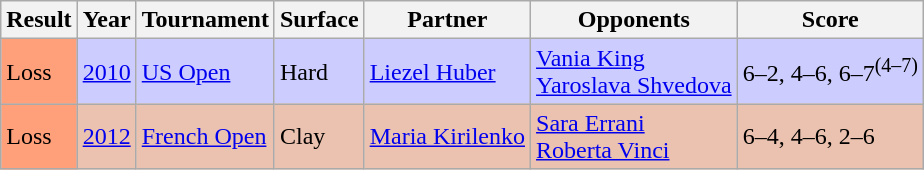<table class="sortable wikitable">
<tr>
<th>Result</th>
<th>Year</th>
<th>Tournament</th>
<th>Surface</th>
<th>Partner</th>
<th>Opponents</th>
<th class="unsortable">Score</th>
</tr>
<tr style="background:#ccf">
<td style="background:#ffa07a">Loss</td>
<td><a href='#'>2010</a></td>
<td><a href='#'>US Open</a></td>
<td>Hard</td>
<td> <a href='#'>Liezel Huber</a></td>
<td> <a href='#'>Vania King</a><br> <a href='#'>Yaroslava Shvedova</a></td>
<td>6–2, 4–6, 6–7<sup>(4–7)</sup></td>
</tr>
<tr style="background:#ebc2af">
<td style="background:#ffa07a">Loss</td>
<td><a href='#'>2012</a></td>
<td><a href='#'>French Open</a></td>
<td>Clay</td>
<td> <a href='#'>Maria Kirilenko</a></td>
<td> <a href='#'>Sara Errani</a><br> <a href='#'>Roberta Vinci</a></td>
<td>6–4, 4–6, 2–6</td>
</tr>
</table>
